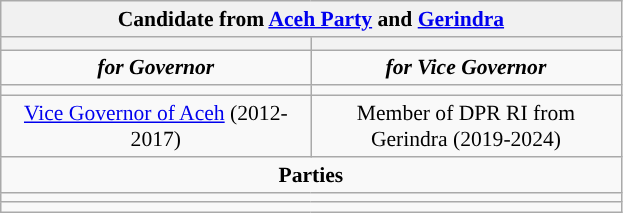<table class="wikitable" style="font-size:90%; text-align:center;">
<tr>
<td colspan=2 style="background:#f1f1f1;"><strong>Candidate from <a href='#'>Aceh Party</a> and <a href='#'>Gerindra</a></strong></td>
</tr>
<tr>
<th style="width:3em; font-size:135%; background:#"><a href='#'></a></th>
<th style="width:3em; font-size:135%; background:#"></th>
</tr>
<tr style="color:#000; font-size:100%; background:#">
<td style="width:3em; width:200px;"><strong><em>for Governor</em></strong></td>
<td style="width:3em; width:200px;"><strong><em>for Vice Governor</em></strong></td>
</tr>
<tr>
<td></td>
<td></td>
</tr>
<tr>
<td><a href='#'>Vice Governor of Aceh</a> (2012-2017)</td>
<td>Member of DPR RI from Gerindra (2019-2024)</td>
</tr>
<tr>
<td colspan=2 style="background:#"><strong>Parties</strong></td>
</tr>
<tr>
<td colspan=2></td>
</tr>
<tr>
<td colspan=2></td>
</tr>
</table>
